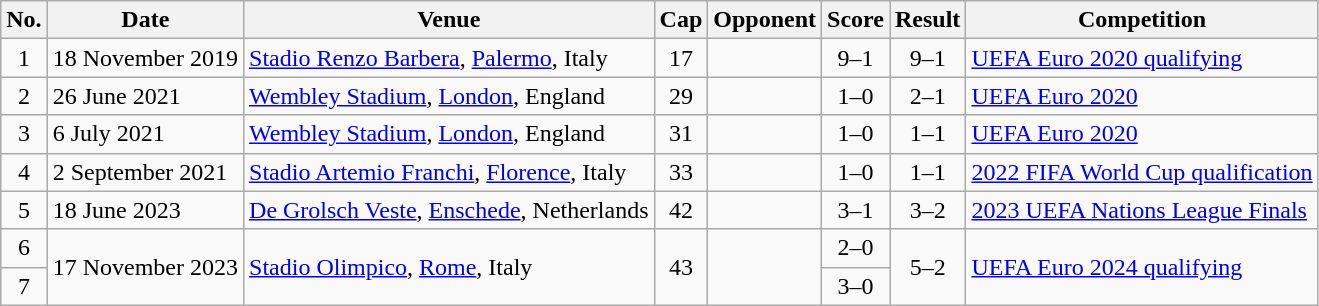<table class="wikitable sortable">
<tr>
<th scope=col>No.</th>
<th scope=col>Date</th>
<th scope=col>Venue</th>
<th scope=col>Cap</th>
<th scope=col>Opponent</th>
<th scope=col>Score</th>
<th scope=col>Result</th>
<th scope=col>Competition</th>
</tr>
<tr>
<td align=center>1</td>
<td>18 November 2019</td>
<td><a href='#'>Stadio Renzo Barbera</a>, <a href='#'>Palermo</a>, Italy</td>
<td align=center>17</td>
<td></td>
<td align=center>9–1</td>
<td align=center>9–1</td>
<td><a href='#'>UEFA Euro 2020 qualifying</a></td>
</tr>
<tr>
<td align=center>2</td>
<td>26 June 2021</td>
<td><a href='#'>Wembley Stadium</a>, <a href='#'>London</a>, England</td>
<td align=center>29</td>
<td></td>
<td align=center>1–0</td>
<td align=center>2–1 </td>
<td><a href='#'>UEFA Euro 2020</a></td>
</tr>
<tr>
<td align=center>3</td>
<td>6 July 2021</td>
<td><a href='#'>Wembley Stadium</a>, <a href='#'>London</a>, England</td>
<td align=center>31</td>
<td></td>
<td align=center>1–0</td>
<td align=center>1–1 <br></td>
<td><a href='#'>UEFA Euro 2020</a></td>
</tr>
<tr>
<td align=center>4</td>
<td>2 September 2021</td>
<td><a href='#'>Stadio Artemio Franchi</a>, <a href='#'>Florence</a>, Italy</td>
<td align=center>33</td>
<td></td>
<td align=center>1–0</td>
<td align=center>1–1</td>
<td><a href='#'>2022 FIFA World Cup qualification</a></td>
</tr>
<tr>
<td align="center">5</td>
<td>18 June 2023</td>
<td><a href='#'>De Grolsch Veste</a>, <a href='#'>Enschede</a>, Netherlands</td>
<td align="center">42</td>
<td></td>
<td align="center">3–1</td>
<td align="center">3–2</td>
<td><a href='#'>2023 UEFA Nations League Finals</a></td>
</tr>
<tr>
<td align="center">6</td>
<td rowspan="2">17 November 2023</td>
<td rowspan="2"><a href='#'>Stadio Olimpico</a>, <a href='#'>Rome</a>, Italy</td>
<td rowspan="2" align="center">43</td>
<td rowspan="2"></td>
<td align="center">2–0</td>
<td rowspan="2" align="center">5–2</td>
<td rowspan="2"><a href='#'>UEFA Euro 2024 qualifying</a></td>
</tr>
<tr>
<td align="center">7</td>
<td align="center">3–0</td>
</tr>
</table>
